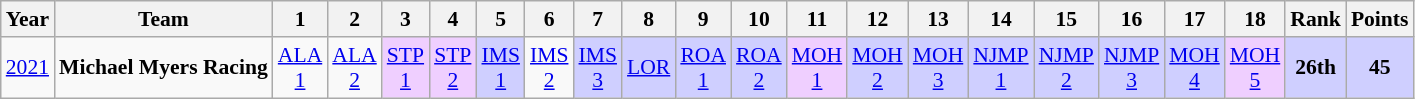<table class="wikitable" style="text-align:center; font-size:90%">
<tr>
<th>Year</th>
<th>Team</th>
<th>1</th>
<th>2</th>
<th>3</th>
<th>4</th>
<th>5</th>
<th>6</th>
<th>7</th>
<th>8</th>
<th>9</th>
<th>10</th>
<th>11</th>
<th>12</th>
<th>13</th>
<th>14</th>
<th>15</th>
<th>16</th>
<th>17</th>
<th>18</th>
<th>Rank</th>
<th>Points</th>
</tr>
<tr>
<td><a href='#'>2021</a></td>
<td><strong>Michael Myers Racing</strong></td>
<td style="background:#;"><a href='#'>ALA<br>1</a><br></td>
<td style="background:#;"><a href='#'>ALA<br>2</a><br></td>
<td style="background:#EFCFFF;"><a href='#'>STP<br>1</a><br></td>
<td style="background:#EFCFFF;"><a href='#'>STP<br>2</a><br></td>
<td style="background:#CFCFFF;"><a href='#'>IMS<br>1</a><br></td>
<td style="background:#;"><a href='#'>IMS<br>2</a><br></td>
<td style="background:#CFCFFF;"><a href='#'>IMS<br>3</a><br></td>
<td style="background:#CFCFFF;"><a href='#'>LOR</a><br></td>
<td style="background:#CFCFFF;"><a href='#'>ROA<br>1</a><br></td>
<td style="background:#CFCFFF;"><a href='#'>ROA<br>2</a><br></td>
<td style="background:#EFCFFF;"><a href='#'>MOH<br>1</a><br></td>
<td style="background:#CFCFFF;"><a href='#'>MOH<br>2</a><br></td>
<td style="background:#CFCFFF;"><a href='#'>MOH<br>3</a><br></td>
<td style="background:#CFCFFF;"><a href='#'>NJMP<br>1</a><br></td>
<td style="background:#CFCFFF;"><a href='#'>NJMP<br>2</a><br></td>
<td style="background:#CFCFFF;"><a href='#'>NJMP<br>3</a><br></td>
<td style="background:#CFCFFF;"><a href='#'>MOH<br>4</a><br></td>
<td style="background:#EFCFFF;"><a href='#'>MOH<br>5</a><br></td>
<th style="background:#CFCFFF;">26th</th>
<th style="background:#CFCFFF;">45</th>
</tr>
</table>
